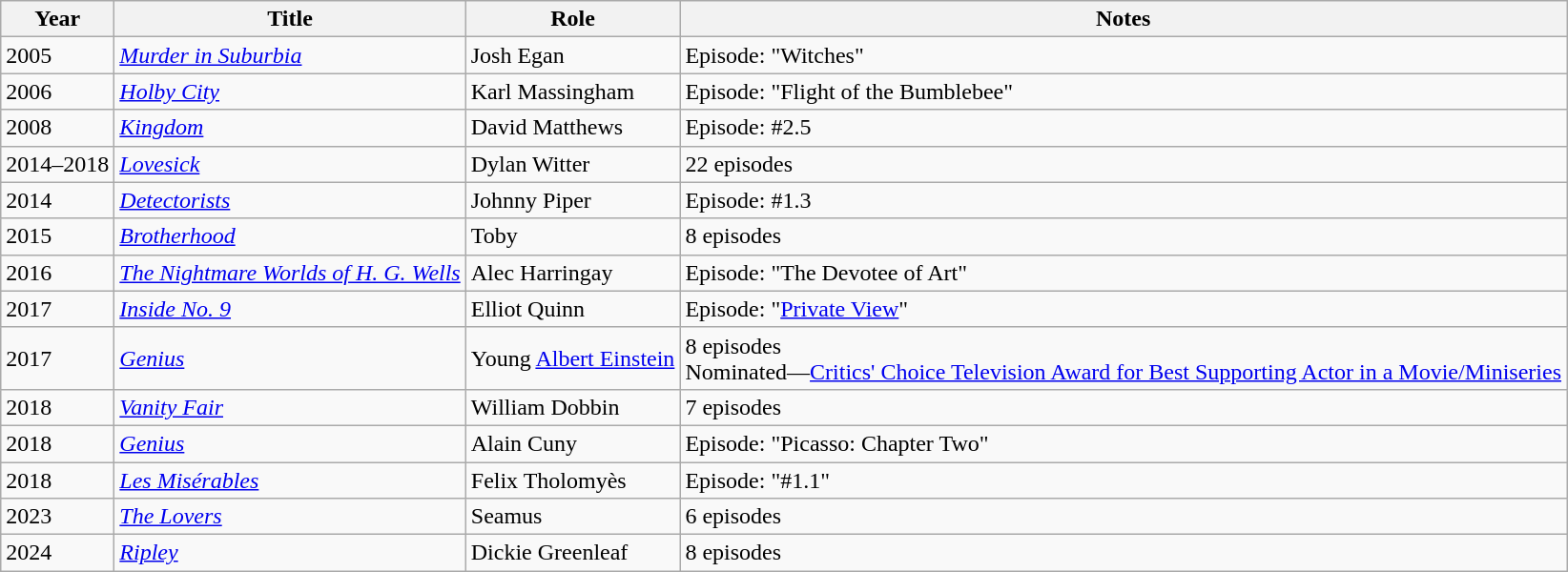<table class="wikitable sortable">
<tr>
<th>Year</th>
<th>Title</th>
<th>Role</th>
<th class="unsortable">Notes</th>
</tr>
<tr>
<td>2005</td>
<td><em><a href='#'>Murder in Suburbia</a></em></td>
<td>Josh Egan</td>
<td>Episode: "Witches"</td>
</tr>
<tr>
<td>2006</td>
<td><em><a href='#'>Holby City</a></em></td>
<td>Karl Massingham</td>
<td>Episode: "Flight of the Bumblebee"</td>
</tr>
<tr>
<td>2008</td>
<td><em><a href='#'>Kingdom</a></em></td>
<td>David Matthews</td>
<td>Episode: #2.5</td>
</tr>
<tr>
<td>2014–2018</td>
<td><em><a href='#'>Lovesick</a></em></td>
<td>Dylan Witter</td>
<td>22 episodes</td>
</tr>
<tr>
<td>2014</td>
<td><em><a href='#'>Detectorists</a></em></td>
<td>Johnny Piper</td>
<td>Episode: #1.3</td>
</tr>
<tr>
<td>2015</td>
<td><em><a href='#'>Brotherhood</a></em></td>
<td>Toby</td>
<td>8 episodes</td>
</tr>
<tr>
<td>2016</td>
<td><em><a href='#'>The Nightmare Worlds of H. G. Wells</a></em></td>
<td>Alec Harringay</td>
<td>Episode: "The Devotee of Art"</td>
</tr>
<tr>
<td>2017</td>
<td><em><a href='#'>Inside No. 9</a></em></td>
<td>Elliot Quinn</td>
<td>Episode: "<a href='#'>Private View</a>"</td>
</tr>
<tr>
<td>2017</td>
<td><em><a href='#'>Genius</a></em></td>
<td>Young <a href='#'>Albert Einstein</a></td>
<td>8 episodes<br>Nominated—<a href='#'>Critics' Choice Television Award for Best Supporting Actor in a Movie/Miniseries</a></td>
</tr>
<tr>
<td>2018</td>
<td><em><a href='#'>Vanity Fair</a></em></td>
<td>William Dobbin</td>
<td>7 episodes</td>
</tr>
<tr>
<td>2018</td>
<td><em><a href='#'>Genius</a></em></td>
<td>Alain Cuny</td>
<td>Episode: "Picasso: Chapter Two"</td>
</tr>
<tr>
<td>2018</td>
<td><em><a href='#'>Les Misérables</a></em></td>
<td>Felix Tholomyès</td>
<td>Episode: "#1.1"</td>
</tr>
<tr>
<td>2023</td>
<td><em><a href='#'>The Lovers</a></em></td>
<td>Seamus</td>
<td>6 episodes</td>
</tr>
<tr>
<td>2024</td>
<td><em><a href='#'>Ripley</a></em></td>
<td>Dickie Greenleaf</td>
<td>8 episodes</td>
</tr>
</table>
